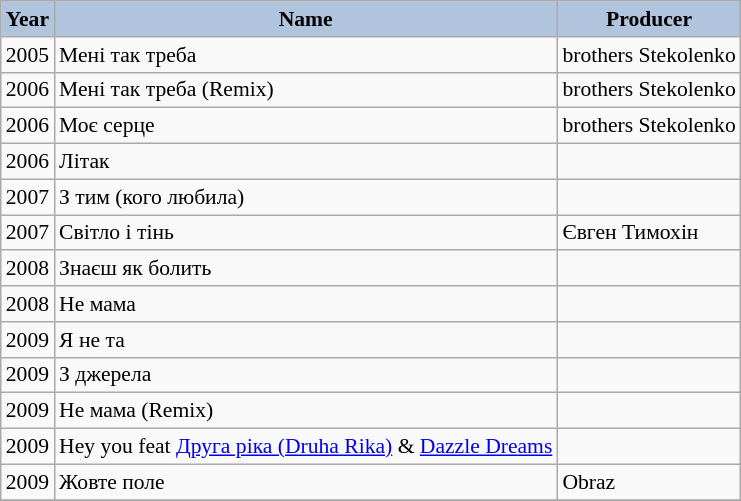<table class="wikitable" style="font-size:90%;">
<tr>
<th style="background:#B0C4DE;">Year</th>
<th style="background:#B0C4DE;">Name</th>
<th style="background:#B0C4DE;">Producer</th>
</tr>
<tr ---->
<td>2005</td>
<td>Мені так треба</td>
<td>brothers Stekolenko</td>
</tr>
<tr ---->
<td>2006</td>
<td>Мені так треба (Remix)</td>
<td>brothers Stekolenko</td>
</tr>
<tr ---->
<td>2006</td>
<td>Моє серце</td>
<td>brothers Stekolenko</td>
</tr>
<tr ---->
<td>2006</td>
<td>Літак</td>
<td></td>
</tr>
<tr ---->
<td>2007</td>
<td>З тим (кого любила)</td>
<td></td>
</tr>
<tr ---->
<td>2007</td>
<td>Світло і тінь</td>
<td>Євген Тимохін</td>
</tr>
<tr ---->
<td>2008</td>
<td>Знаєш як болить</td>
<td></td>
</tr>
<tr ---->
<td>2008</td>
<td>Не мама</td>
<td></td>
</tr>
<tr ---->
<td>2009</td>
<td>Я не та</td>
<td></td>
</tr>
<tr ---->
<td>2009</td>
<td>З джерела</td>
<td></td>
</tr>
<tr ---->
<td>2009</td>
<td>Не мама (Remix)</td>
<td></td>
</tr>
<tr ---->
<td>2009</td>
<td>Hey you feat <a href='#'>Друга ріка (Druha Rika)</a> & <a href='#'>Dazzle Dreams</a></td>
<td></td>
</tr>
<tr ---->
<td>2009</td>
<td>Жовте поле</td>
<td>Obraz</td>
</tr>
<tr ---->
</tr>
</table>
